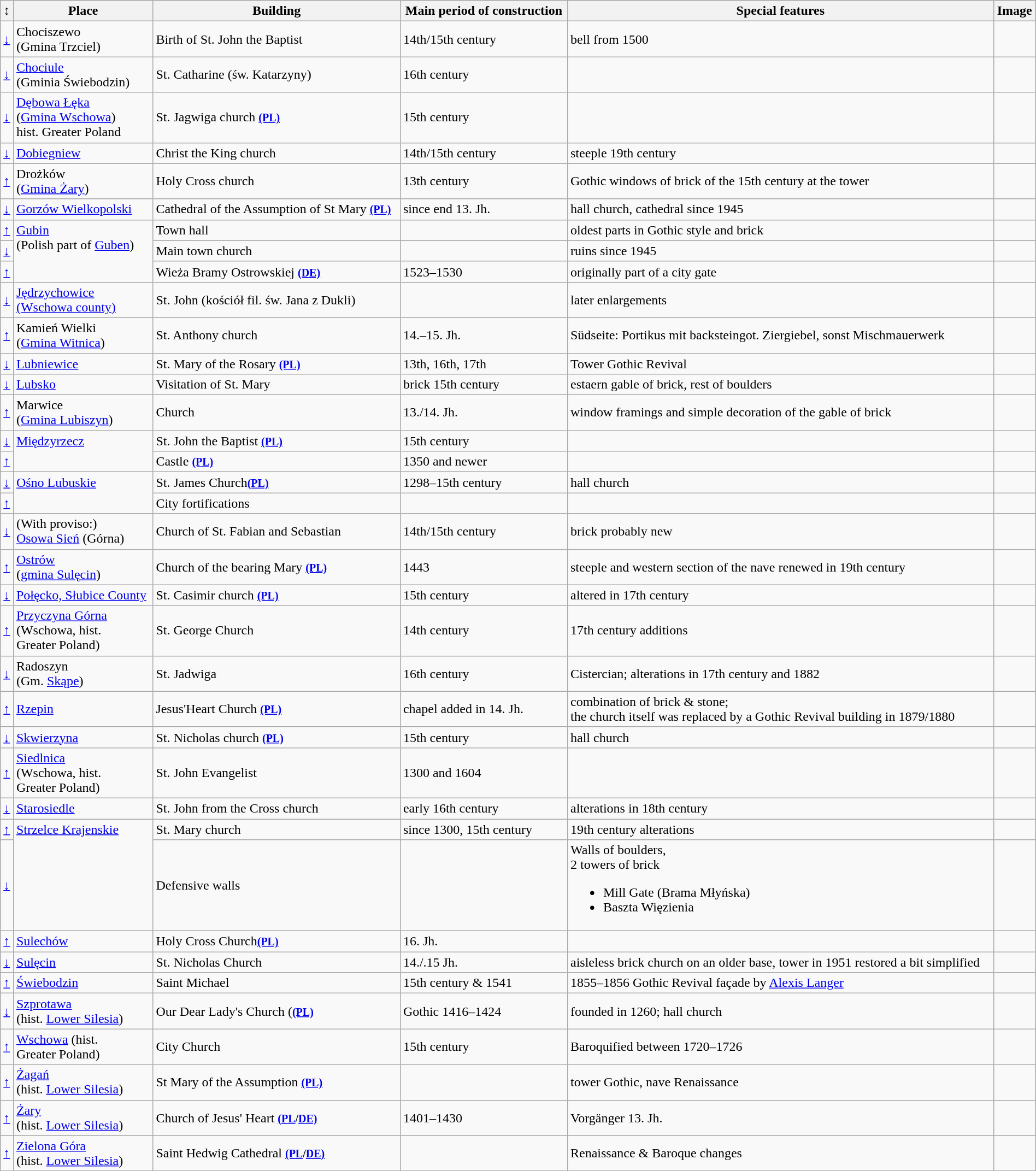<table class="wikitable"  style="border:2px; width:100%;">
<tr>
<th>↕</th>
<th>Place</th>
<th>Building</th>
<th>Main period of construction</th>
<th>Special features</th>
<th>Image</th>
</tr>
<tr>
<td><a href='#'>↓</a></td>
<td>Chociszewo<br>(Gmina Trzciel)</td>
<td>Birth of St. John the Baptist</td>
<td>14th/15th century</td>
<td>bell from 1500</td>
<td></td>
</tr>
<tr>
<td><a href='#'>↓</a></td>
<td><a href='#'>Chociule</a><br>(Gminia Świebodzin)</td>
<td>St. Catharine (św. Katarzyny)</td>
<td>16th century</td>
<td></td>
<td></td>
</tr>
<tr>
<td><a href='#'>↓</a></td>
<td><a href='#'>Dębowa Łęka</a><br>(<a href='#'>Gmina Wschowa</a>)<br>hist. Greater Poland</td>
<td>St. Jagwiga church <a href='#'><small><strong>(PL)</strong></small></a></td>
<td>15th century</td>
<td></td>
<td></td>
</tr>
<tr>
<td><a href='#'>↓</a></td>
<td><a href='#'>Dobiegniew</a></td>
<td>Christ the King church</td>
<td>14th/15th century</td>
<td>steeple 19th century</td>
<td></td>
</tr>
<tr>
<td><a href='#'>↑</a></td>
<td>Drożków<br>(<a href='#'>Gmina Żary</a>)</td>
<td>Holy Cross church</td>
<td>13th century</td>
<td>Gothic windows of brick of the 15th century at the tower</td>
<td></td>
</tr>
<tr>
<td><a href='#'>↓</a></td>
<td><a href='#'>Gorzów Wielkopolski</a></td>
<td>Cathedral of the Assumption of St Mary <a href='#'><small><strong>(PL)</strong></small></a></td>
<td>since end 13. Jh.</td>
<td>hall church, cathedral since 1945</td>
<td></td>
</tr>
<tr>
<td><a href='#'>↑</a></td>
<td rowspan=3 valign=top><a href='#'>Gubin</a><br>(Polish part of <a href='#'>Guben</a>)</td>
<td>Town hall</td>
<td></td>
<td>oldest parts in Gothic style and brick</td>
<td></td>
</tr>
<tr>
<td><a href='#'>↓</a></td>
<td>Main town church</td>
<td></td>
<td>ruins since 1945</td>
<td></td>
</tr>
<tr>
<td><a href='#'>↑</a></td>
<td>Wieża Bramy Ostrowskiej <a href='#'><small><strong>(DE)</strong></small></a></td>
<td>1523–1530</td>
<td>originally part of a city gate</td>
<td></td>
</tr>
<tr>
<td><a href='#'>↓</a></td>
<td><a href='#'>Jędrzychowice<br>(Wschowa county)</a></td>
<td>St. John (kościół fil.  św. Jana z Dukli)</td>
<td></td>
<td>later enlargements</td>
<td></td>
</tr>
<tr>
<td><a href='#'>↑</a></td>
<td>Kamień Wielki<br>(<a href='#'>Gmina Witnica</a>)</td>
<td>St. Anthony church</td>
<td>14.–15. Jh.</td>
<td>Südseite: Portikus mit backsteingot. Ziergiebel, sonst Mischmauerwerk</td>
<td></td>
</tr>
<tr>
<td><a href='#'>↓</a></td>
<td><a href='#'>Lubniewice</a></td>
<td>St. Mary of the Rosary <a href='#'><small><strong>(PL)</strong></small></a></td>
<td>13th, 16th, 17th</td>
<td>Tower Gothic Revival</td>
<td></td>
</tr>
<tr>
<td><a href='#'>↓</a></td>
<td><a href='#'>Lubsko</a></td>
<td>Visitation of St. Mary</td>
<td>brick 15th century</td>
<td>estaern gable of brick, rest of boulders</td>
<td></td>
</tr>
<tr>
<td><a href='#'>↑</a></td>
<td>Marwice<br>(<a href='#'>Gmina Lubiszyn</a>)</td>
<td>Church</td>
<td>13./14. Jh.</td>
<td>window framings and simple decoration of the gable of brick</td>
<td></td>
</tr>
<tr>
<td><a href='#'>↓</a></td>
<td rowspan="2" valign="top"><a href='#'>Międzyrzecz</a></td>
<td>St. John the Baptist <a href='#'><small><strong>(PL)</strong></small></a></td>
<td>15th century</td>
<td></td>
<td></td>
</tr>
<tr>
<td><a href='#'>↑</a></td>
<td>Castle <a href='#'><small><strong>(PL)</strong></small></a></td>
<td>1350 and newer</td>
<td></td>
<td></td>
</tr>
<tr>
<td><a href='#'>↓</a></td>
<td rowspan=2 valign=top><a href='#'>Ośno Lubuskie</a></td>
<td>St. James Church<a href='#'><small><strong>(PL)</strong></small></a></td>
<td>1298–15th century</td>
<td>hall church</td>
<td></td>
</tr>
<tr>
<td><a href='#'>↑</a></td>
<td>City fortifications</td>
<td></td>
<td></td>
<td></td>
</tr>
<tr>
<td><a href='#'>↓</a></td>
<td>(With proviso:)<br><a href='#'>Osowa Sień</a> (Górna)</td>
<td>Church of St. Fabian and Sebastian</td>
<td>14th/15th century</td>
<td>brick probably new</td>
<td></td>
</tr>
<tr>
<td><a href='#'>↑</a></td>
<td><a href='#'>Ostrów</a><br>(<a href='#'>gmina Sulęcin</a>)</td>
<td>Church of the bearing Mary <a href='#'><small><strong>(PL)</strong></small></a></td>
<td>1443</td>
<td>steeple and western section of the nave renewed in 19th century</td>
<td></td>
</tr>
<tr>
<td><a href='#'>↓</a></td>
<td><a href='#'>Połęcko, Słubice County</a></td>
<td>St. Casimir church <a href='#'><small><strong>(PL)</strong></small></a></td>
<td>15th century</td>
<td>altered in 17th century</td>
<td></td>
</tr>
<tr>
<td><a href='#'>↑</a></td>
<td><a href='#'>Przyczyna Górna</a><br>(Wschowa, hist.<br>Greater Poland)</td>
<td>St. George Church</td>
<td>14th century</td>
<td>17th century additions</td>
<td></td>
</tr>
<tr>
<td><a href='#'>↓</a></td>
<td>Radoszyn<br>(Gm. <a href='#'>Skąpe</a>)</td>
<td>St. Jadwiga</td>
<td>16th century</td>
<td>Cistercian; alterations in 17th century and 1882</td>
<td></td>
</tr>
<tr>
<td><a href='#'>↑</a></td>
<td><a href='#'>Rzepin</a></td>
<td>Jesus'Heart Church <a href='#'><small><strong>(PL)</strong></small></a></td>
<td>chapel added in 14. Jh.</td>
<td>combination of brick & stone;<br>the church itself was replaced by a Gothic Revival building in 1879/1880</td>
<td></td>
</tr>
<tr>
<td><a href='#'>↓</a></td>
<td><a href='#'>Skwierzyna</a></td>
<td>St. Nicholas church <a href='#'><small><strong>(PL)</strong></small></a></td>
<td>15th century</td>
<td>hall church</td>
<td></td>
</tr>
<tr>
<td><a href='#'>↑</a></td>
<td><a href='#'>Siedlnica</a><br>(Wschowa, hist.<br>Greater Poland)</td>
<td>St. John Evangelist</td>
<td>1300 and 1604</td>
<td></td>
<td></td>
</tr>
<tr>
<td><a href='#'>↓</a></td>
<td><a href='#'>Starosiedle</a></td>
<td>St. John from the Cross church</td>
<td>early 16th century</td>
<td>alterations in 18th century</td>
<td></td>
</tr>
<tr>
<td><a href='#'>↑</a></td>
<td rowspan="2" valign="top"><a href='#'>Strzelce Krajenskie</a></td>
<td>St. Mary church</td>
<td>since 1300, 15th century</td>
<td>19th century alterations</td>
<td></td>
</tr>
<tr>
<td><a href='#'>↓</a></td>
<td>Defensive walls</td>
<td></td>
<td>Walls of boulders, <br>2 towers of brick<br><ul><li>Mill Gate (Brama Młyńska)</li><li>Baszta Więzienia</li></ul></td>
<td></td>
</tr>
<tr>
<td><a href='#'>↑</a></td>
<td><a href='#'>Sulechów</a></td>
<td>Holy Cross Church<a href='#'><small><strong>(PL)</strong></small></a></td>
<td>16. Jh.</td>
<td></td>
<td></td>
</tr>
<tr>
<td><a href='#'>↓</a></td>
<td><a href='#'>Sulęcin</a></td>
<td>St. Nicholas Church</td>
<td>14./.15 Jh.</td>
<td>aisleless brick church on an older base, tower in 1951 restored a bit simplified</td>
<td></td>
</tr>
<tr>
<td><a href='#'>↑</a></td>
<td><a href='#'>Świebodzin</a></td>
<td>Saint Michael</td>
<td>15th century & 1541</td>
<td>1855–1856 Gothic Revival façade by <a href='#'>Alexis Langer</a></td>
<td></td>
</tr>
<tr>
<td><a href='#'>↓</a></td>
<td><a href='#'>Szprotawa</a><br>(hist. <a href='#'>Lower Silesia</a>)</td>
<td>Our Dear Lady's Church (<a href='#'><small><strong>(PL)</strong></small></a></td>
<td>Gothic 1416–1424</td>
<td>founded in 1260; hall church</td>
<td></td>
</tr>
<tr>
<td><a href='#'>↑</a></td>
<td><a href='#'>Wschowa</a> (hist.<br>Greater Poland)</td>
<td>City Church</td>
<td>15th century</td>
<td>Baroquified between 1720–1726</td>
<td></td>
</tr>
<tr>
<td><a href='#'>↑</a></td>
<td><a href='#'>Żagań</a><br>(hist. <a href='#'>Lower Silesia</a>)</td>
<td>St Mary of the Assumption <a href='#'><small><strong>(PL)</strong></small></a></td>
<td></td>
<td>tower Gothic, nave Renaissance</td>
<td></td>
</tr>
<tr>
<td><a href='#'>↑</a></td>
<td><a href='#'>Żary</a><br>(hist. <a href='#'>Lower Silesia</a>)</td>
<td>Church of Jesus' Heart <small><strong><a href='#'>(PL</a>/<a href='#'>DE)</a></strong></small></td>
<td>1401–1430</td>
<td>Vorgänger 13. Jh.</td>
<td></td>
</tr>
<tr>
<td><a href='#'>↑</a></td>
<td><a href='#'>Zielona Góra</a><br>(hist. <a href='#'>Lower Silesia</a>)</td>
<td>Saint Hedwig Cathedral <small><strong><a href='#'>(PL</a>/<a href='#'>DE)</a></strong></small></td>
<td></td>
<td>Renaissance & Baroque changes</td>
<td></td>
</tr>
<tr>
</tr>
</table>
